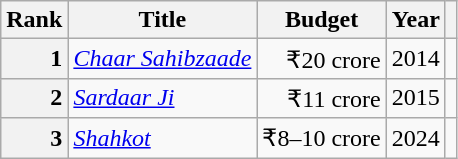<table class="wikitable sortable plainrowheaders">
<tr>
<th scope="col">Rank</th>
<th scope="col">Title</th>
<th scope="col">Budget</th>
<th scope="col">Year</th>
<th scope="col" class="unsortable"></th>
</tr>
<tr>
<th scope="row" style=text-align:right>1</th>
<td><em><a href='#'>Chaar Sahibzaade</a></em></td>
<td align="right">₹20 crore</td>
<td align="center">2014</td>
<td align="center"></td>
</tr>
<tr>
<th scope="row" style=text-align:right>2</th>
<td><em><a href='#'>Sardaar Ji</a></em></td>
<td align="right">₹11 crore</td>
<td align="center">2015</td>
<td align="center"></td>
</tr>
<tr>
<th scope="row" style=text-align:right>3</th>
<td><em><a href='#'>Shahkot</a></em></td>
<td align="right">₹8–10 crore</td>
<td align="center">2024</td>
<td align="center"></td>
</tr>
</table>
